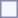<table style="border:1px solid #8888aa; background-color:#f7f8ff; padding:5px; font-size:95%; margin: 0px 12px 12px 0px;">
</table>
